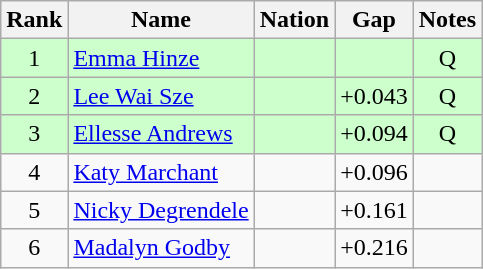<table class="wikitable sortable" style="text-align:center">
<tr>
<th>Rank</th>
<th>Name</th>
<th>Nation</th>
<th>Gap</th>
<th>Notes</th>
</tr>
<tr bgcolor=ccffcc>
<td>1</td>
<td align=left><a href='#'>Emma Hinze</a></td>
<td align=left></td>
<td></td>
<td>Q</td>
</tr>
<tr bgcolor=ccffcc>
<td>2</td>
<td align=left><a href='#'>Lee Wai Sze</a></td>
<td align=left></td>
<td>+0.043</td>
<td>Q</td>
</tr>
<tr bgcolor=ccffcc>
<td>3</td>
<td align=left><a href='#'>Ellesse Andrews</a></td>
<td align=left></td>
<td>+0.094</td>
<td>Q</td>
</tr>
<tr>
<td>4</td>
<td align=left><a href='#'>Katy Marchant</a></td>
<td align=left></td>
<td>+0.096</td>
<td></td>
</tr>
<tr>
<td>5</td>
<td align=left><a href='#'>Nicky Degrendele</a></td>
<td align=left></td>
<td>+0.161</td>
<td></td>
</tr>
<tr>
<td>6</td>
<td align=left><a href='#'>Madalyn Godby</a></td>
<td align=left></td>
<td>+0.216</td>
<td></td>
</tr>
</table>
